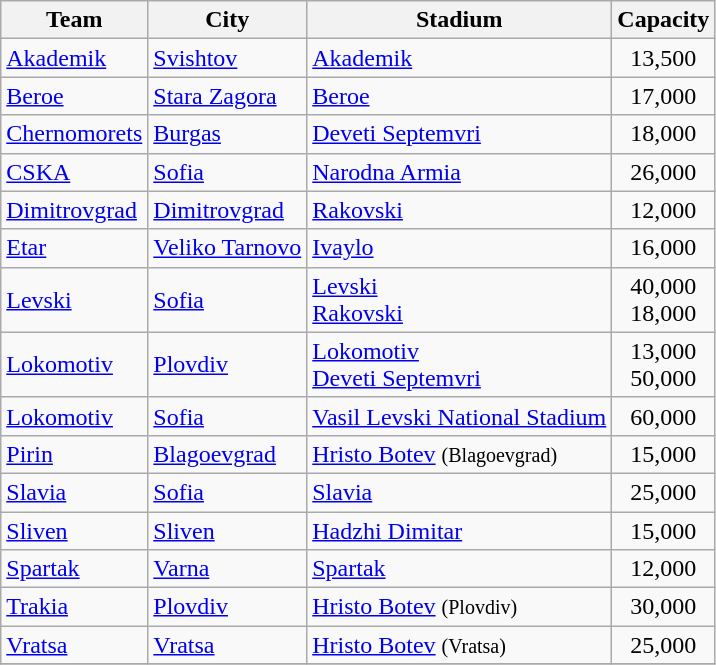<table class="wikitable sortable">
<tr>
<th>Team</th>
<th>City</th>
<th>Stadium</th>
<th>Capacity</th>
</tr>
<tr>
<td><a href='#'>Akademik</a></td>
<td><a href='#'>Svishtov</a></td>
<td><a href='#'>Akademik</a></td>
<td align=center>13,500</td>
</tr>
<tr>
<td><a href='#'>Beroe</a></td>
<td><a href='#'>Stara Zagora</a></td>
<td><a href='#'>Beroe</a></td>
<td align=center>17,000</td>
</tr>
<tr>
<td><a href='#'>Chernomorets</a></td>
<td><a href='#'>Burgas</a></td>
<td><a href='#'>Deveti Septemvri</a></td>
<td align=center>18,000</td>
</tr>
<tr>
<td><a href='#'>CSKA</a></td>
<td><a href='#'>Sofia</a></td>
<td><a href='#'>Narodna Armia</a></td>
<td align=center>26,000</td>
</tr>
<tr>
<td><a href='#'>Dimitrovgrad</a></td>
<td><a href='#'>Dimitrovgrad</a></td>
<td><a href='#'>Rakovski</a></td>
<td align=center>12,000</td>
</tr>
<tr>
<td><a href='#'>Etar</a></td>
<td><a href='#'>Veliko Tarnovo</a></td>
<td><a href='#'>Ivaylo</a></td>
<td align="center">16,000</td>
</tr>
<tr>
<td><a href='#'>Levski</a></td>
<td><a href='#'>Sofia</a></td>
<td><a href='#'>Levski</a><br><a href='#'>Rakovski</a></td>
<td align="center">40,000<br>18,000</td>
</tr>
<tr>
<td><a href='#'>Lokomotiv</a></td>
<td><a href='#'>Plovdiv</a></td>
<td><a href='#'>Lokomotiv</a><br><a href='#'>Deveti Septemvri</a></td>
<td align="center">13,000<br>50,000</td>
</tr>
<tr>
<td><a href='#'>Lokomotiv</a></td>
<td><a href='#'>Sofia</a></td>
<td><a href='#'>Vasil Levski National Stadium</a></td>
<td align="center">60,000</td>
</tr>
<tr>
<td><a href='#'>Pirin</a></td>
<td><a href='#'>Blagoevgrad</a></td>
<td><a href='#'>Hristo Botev</a> <small>(Blagoevgrad)</small></td>
<td align="center">15,000</td>
</tr>
<tr>
<td><a href='#'>Slavia</a></td>
<td><a href='#'>Sofia</a></td>
<td><a href='#'>Slavia</a></td>
<td align=center>25,000</td>
</tr>
<tr>
<td><a href='#'>Sliven</a></td>
<td><a href='#'>Sliven</a></td>
<td><a href='#'>Hadzhi Dimitar</a></td>
<td align=center>15,000</td>
</tr>
<tr>
<td><a href='#'>Spartak</a></td>
<td><a href='#'>Varna</a></td>
<td><a href='#'>Spartak</a></td>
<td align=center>12,000</td>
</tr>
<tr>
<td><a href='#'>Trakia</a></td>
<td><a href='#'>Plovdiv</a></td>
<td><a href='#'>Hristo Botev</a> <small>(Plovdiv)</small></td>
<td align="center">30,000</td>
</tr>
<tr>
<td><a href='#'>Vratsa</a></td>
<td><a href='#'>Vratsa</a></td>
<td><a href='#'>Hristo Botev</a> <small>(Vratsa)</small></td>
<td align=center>25,000</td>
</tr>
<tr>
</tr>
</table>
